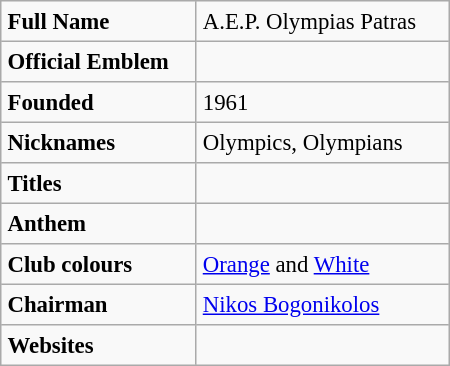<table border=1 align="right" cellpadding=4 cellspacing=0 width=300 style="margin: 0 0 1em 1em; background: #f9f9f9; border: 1px #aaaaaa solid; border-collapse: collapse; font-size: 95%;">
<tr>
<td><strong>Full Name</strong></td>
<td>A.E.P. Olympias Patras <br></td>
</tr>
<tr>
<td><strong>Official Emblem</strong></td>
<td></td>
</tr>
<tr>
<td><strong>Founded</strong></td>
<td>1961</td>
</tr>
<tr>
<td><strong>Nicknames</strong></td>
<td>Olympics, Olympians</td>
</tr>
<tr>
<td><strong>Titles</strong></td>
<td></td>
</tr>
<tr>
<td><strong>Anthem</strong></td>
<td></td>
</tr>
<tr>
<td><strong>Club colours</strong></td>
<td><a href='#'>Orange</a> and <a href='#'>White</a></td>
</tr>
<tr>
<td><strong>Chairman</strong></td>
<td><a href='#'>Nikos Bogonikolos</a></td>
</tr>
<tr>
<td><strong>Websites</strong></td>
<td></td>
</tr>
</table>
